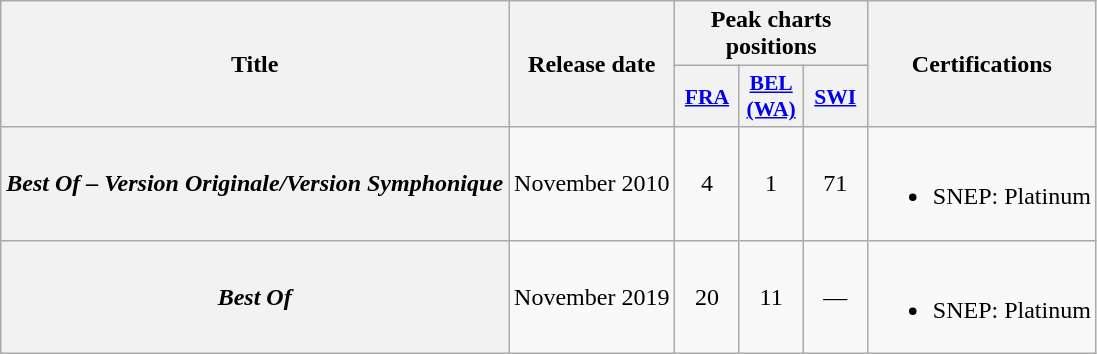<table class="wikitable plainrowheaders" style="text-align:center;">
<tr>
<th rowspan="2">Title</th>
<th rowspan="2">Release date</th>
<th colspan="3">Peak charts positions</th>
<th rowspan="2">Certifications</th>
</tr>
<tr>
<th scope="col" style="width:2.5em;font-size:90%;"><a href='#'>FRA</a><br></th>
<th scope="col" style="width:2.5em;font-size:90%;"><a href='#'>BEL<br>(WA)</a><br></th>
<th scope="col" style="width:2.5em;font-size:90%;"><a href='#'>SWI</a><br></th>
</tr>
<tr>
<th scope="row"><em>Best Of – Version Originale/Version Symphonique</em></th>
<td>November 2010</td>
<td>4</td>
<td>1</td>
<td>71</td>
<td><br><ul><li>SNEP: Platinum</li></ul></td>
</tr>
<tr>
<th scope="row"><em>Best Of</em></th>
<td>November 2019</td>
<td>20</td>
<td>11</td>
<td>—</td>
<td><br><ul><li>SNEP: Platinum</li></ul></td>
</tr>
</table>
